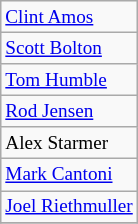<table class="wikitable" style="font-size:80%">
<tr>
<td> <a href='#'>Clint Amos</a></td>
</tr>
<tr>
<td> <a href='#'>Scott Bolton</a></td>
</tr>
<tr>
<td> <a href='#'>Tom Humble</a></td>
</tr>
<tr>
<td> <a href='#'>Rod Jensen</a></td>
</tr>
<tr>
<td> Alex Starmer</td>
</tr>
<tr>
<td> <a href='#'>Mark Cantoni</a></td>
</tr>
<tr>
<td> <a href='#'>Joel Riethmuller</a></td>
</tr>
<tr>
</tr>
</table>
